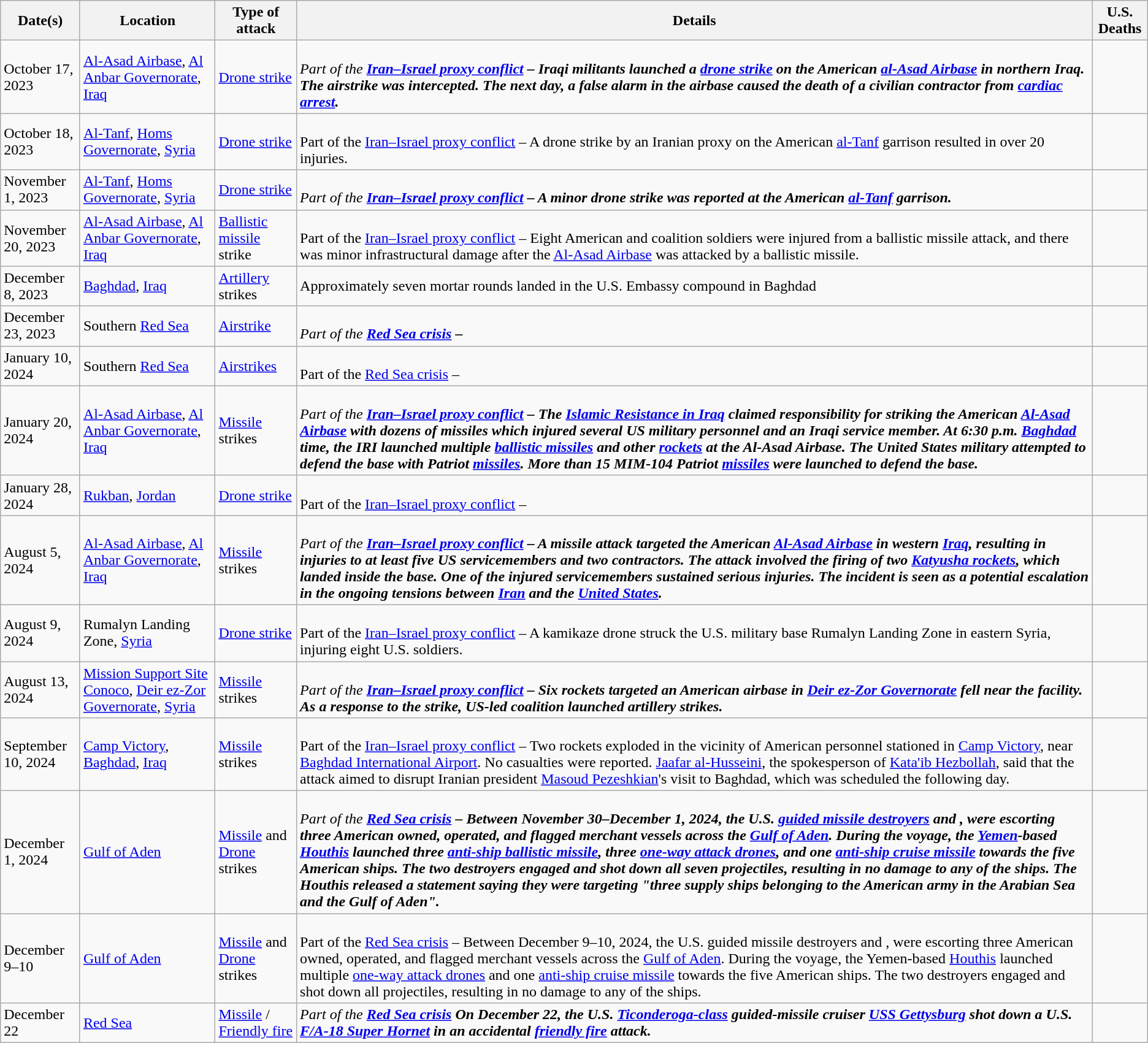<table class="sortable wikitable">
<tr>
<th>Date(s)</th>
<th>Location</th>
<th>Type of attack</th>
<th>Details</th>
<th>U.S. Deaths</th>
</tr>
<tr>
<td>October 17, 2023</td>
<td><a href='#'>Al-Asad Airbase</a>, <a href='#'>Al Anbar Governorate</a>, <a href='#'>Iraq</a></td>
<td><a href='#'>Drone strike</a></td>
<td><br><em>Part of the <strong><a href='#'>Iran–Israel proxy conflict</a><strong><em> – Iraqi militants launched a <a href='#'>drone strike</a> on the American <a href='#'>al-Asad Airbase</a> in northern Iraq. The airstrike was intercepted. The next day, a false alarm in the airbase caused the death of a civilian contractor from <a href='#'>cardiac arrest</a>.</td>
<td></td>
</tr>
<tr>
<td>October 18, 2023</td>
<td><a href='#'>Al-Tanf</a>, <a href='#'>Homs Governorate</a>, <a href='#'>Syria</a></td>
<td><a href='#'>Drone strike</a></td>
<td><br></em>Part of the </strong><a href='#'>Iran–Israel proxy conflict</a></em></strong> – A drone strike by an Iranian proxy on the American <a href='#'>al-Tanf</a> garrison resulted in over 20 injuries.</td>
<td></td>
</tr>
<tr>
<td>November 1, 2023</td>
<td><a href='#'>Al-Tanf</a>, <a href='#'>Homs Governorate</a>, <a href='#'>Syria</a></td>
<td><a href='#'>Drone strike</a></td>
<td><br><em>Part of the <strong><a href='#'>Iran–Israel proxy conflict</a><strong><em> – A minor drone strike was reported at the American <a href='#'>al-Tanf</a> garrison.</td>
<td></td>
</tr>
<tr>
<td>November 20, 2023</td>
<td><a href='#'>Al-Asad Airbase</a>, <a href='#'>Al Anbar Governorate</a>, <a href='#'>Iraq</a></td>
<td><a href='#'>Ballistic missile</a> strike</td>
<td><br></em>Part of the </strong><a href='#'>Iran–Israel proxy conflict</a></em></strong> – Eight American and coalition soldiers were injured from a ballistic missile attack, and there was minor infrastructural damage after the <a href='#'>Al-Asad Airbase</a> was attacked by a ballistic missile.</td>
<td></td>
</tr>
<tr>
<td>December 8, 2023</td>
<td><a href='#'>Baghdad</a>, <a href='#'>Iraq</a></td>
<td><a href='#'>Artillery</a> strikes</td>
<td>Approximately seven mortar rounds landed in the U.S. Embassy compound in Baghdad</td>
<td></td>
</tr>
<tr>
<td>December 23, 2023</td>
<td>Southern <a href='#'>Red Sea</a></td>
<td><a href='#'>Airstrike</a></td>
<td><br><em>Part of the <strong><a href='#'>Red Sea crisis</a><strong><em> –</td>
<td></td>
</tr>
<tr>
<td>January 10, 2024</td>
<td>Southern <a href='#'>Red Sea</a></td>
<td><a href='#'>Airstrikes</a></td>
<td><br></em>Part of the </strong><a href='#'>Red Sea crisis</a></em></strong> –</td>
<td></td>
</tr>
<tr>
<td>January 20, 2024</td>
<td><a href='#'>Al-Asad Airbase</a>, <a href='#'>Al Anbar Governorate</a>, <a href='#'>Iraq</a></td>
<td><a href='#'>Missile</a> strikes</td>
<td><br><em>Part of the <strong><a href='#'>Iran–Israel proxy conflict</a><strong><em> – The <a href='#'>Islamic Resistance in Iraq</a> claimed responsibility for striking the American <a href='#'>Al-Asad Airbase</a> with dozens of missiles which injured several US military personnel and an Iraqi service member. At 6:30 p.m. <a href='#'>Baghdad</a> time, the IRI launched multiple <a href='#'>ballistic missiles</a> and other <a href='#'>rockets</a> at the Al-Asad Airbase. The United States military attempted to defend the base with Patriot <a href='#'>missiles</a>. More than 15 MIM-104 Patriot <a href='#'>missiles</a> were launched to defend the base.</td>
<td></td>
</tr>
<tr>
<td>January 28, 2024</td>
<td><a href='#'>Rukban</a>, <a href='#'>Jordan</a></td>
<td><a href='#'>Drone strike</a></td>
<td><br></em>Part of the </strong><a href='#'>Iran–Israel proxy conflict</a></em></strong> –</td>
<td></td>
</tr>
<tr>
<td>August 5, 2024</td>
<td><a href='#'>Al-Asad Airbase</a>, <a href='#'>Al Anbar Governorate</a>, <a href='#'>Iraq</a></td>
<td><a href='#'>Missile</a> strikes</td>
<td><br><em>Part of the <strong><a href='#'>Iran–Israel proxy conflict</a><strong><em> – A missile attack targeted the American <a href='#'>Al-Asad Airbase</a> in western <a href='#'>Iraq</a>, resulting in injuries to at least five US servicemembers and two contractors. The attack involved the firing of two <a href='#'>Katyusha rockets</a>, which landed inside the base. One of the injured servicemembers sustained serious injuries. The incident is seen as a potential escalation in the ongoing tensions between <a href='#'>Iran</a> and the <a href='#'>United States</a>.</td>
<td></td>
</tr>
<tr>
<td>August 9, 2024</td>
<td>Rumalyn Landing Zone, <a href='#'>Syria</a></td>
<td><a href='#'>Drone strike</a></td>
<td><br></em>Part of the </strong><a href='#'>Iran–Israel proxy conflict</a></em></strong> – A kamikaze drone struck the U.S. military base Rumalyn Landing Zone in eastern Syria, injuring eight U.S. soldiers.</td>
<td></td>
</tr>
<tr>
<td>August 13, 2024</td>
<td><a href='#'>Mission Support Site Conoco</a>, <a href='#'>Deir ez-Zor Governorate</a>, <a href='#'>Syria</a></td>
<td><a href='#'>Missile</a> strikes</td>
<td><br><em>Part of the <strong><a href='#'>Iran–Israel proxy conflict</a><strong><em> – Six rockets targeted an American airbase in <a href='#'>Deir ez-Zor Governorate</a> fell near the facility. As a response to the strike, US-led coalition launched artillery strikes.</td>
<td></td>
</tr>
<tr>
<td>September 10, 2024</td>
<td><a href='#'>Camp Victory</a>, <a href='#'>Baghdad</a>, <a href='#'>Iraq</a></td>
<td><a href='#'>Missile</a> strikes</td>
<td><br></em>Part of the </strong><a href='#'>Iran–Israel proxy conflict</a></em></strong> – Two rockets exploded in the vicinity of American personnel stationed in <a href='#'>Camp Victory</a>, near <a href='#'>Baghdad International Airport</a>. No casualties were reported. <a href='#'>Jaafar al-Husseini</a>, the spokesperson of <a href='#'>Kata'ib Hezbollah</a>, said that the attack aimed to disrupt Iranian president <a href='#'>Masoud Pezeshkian</a>'s visit to Baghdad, which was scheduled the following day.</td>
<td></td>
</tr>
<tr>
<td>December 1, 2024</td>
<td><a href='#'>Gulf of Aden</a></td>
<td><a href='#'>Missile</a> and <a href='#'>Drone</a> strikes</td>
<td><br><em>Part of the <strong><a href='#'>Red Sea crisis</a><strong><em> – Between November 30–December 1, 2024, the U.S.  <a href='#'>guided missile destroyers</a>  and , were escorting three American owned, operated, and flagged merchant vessels across the <a href='#'>Gulf of Aden</a>. During the voyage, the <a href='#'>Yemen</a>-based <a href='#'>Houthis</a> launched three <a href='#'>anti-ship ballistic missile</a>, three <a href='#'>one-way attack drones</a>, and one <a href='#'>anti-ship cruise missile</a> towards the five American ships. The two destroyers engaged and shot down all seven projectiles, resulting in no damage to any of the ships. The Houthis released a statement saying they were targeting "three supply ships belonging to the American army in the Arabian Sea and the Gulf of Aden".</td>
<td></td>
</tr>
<tr>
<td>December 9–10</td>
<td><a href='#'>Gulf of Aden</a></td>
<td><a href='#'>Missile</a> and <a href='#'>Drone</a> strikes</td>
<td><br></em>Part of the </strong><a href='#'>Red Sea crisis</a></em></strong> – Between December 9–10, 2024, the U.S.  guided missile destroyers  and , were escorting three American owned, operated, and flagged merchant vessels across the <a href='#'>Gulf of Aden</a>. During the voyage, the Yemen-based <a href='#'>Houthis</a> launched multiple <a href='#'>one-way attack drones</a> and one <a href='#'>anti-ship cruise missile</a> towards the five American ships. The two destroyers engaged and shot down all projectiles, resulting in no damage to any of the ships.</td>
<td></td>
</tr>
<tr>
<td>December 22</td>
<td><a href='#'>Red Sea</a></td>
<td><a href='#'>Missile</a> / <a href='#'>Friendly fire</a></td>
<td><strong></strong> <em>Part of the <strong><a href='#'>Red Sea crisis</a><strong><em> On December 22, the U.S. <a href='#'></em>Ticonderoga<em>-class</a> guided-missile cruiser <a href='#'>USS </em>Gettysburg<em></a> shot down a U.S. <a href='#'>F/A-18 Super Hornet</a> in an accidental <a href='#'>friendly fire</a> attack.</td>
<td></td>
</tr>
</table>
